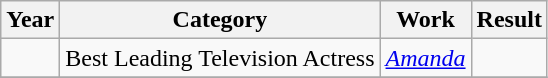<table class=wikitable>
<tr>
<th>Year</th>
<th>Category</th>
<th>Work</th>
<th>Result</th>
</tr>
<tr>
<td></td>
<td>Best Leading Television Actress</td>
<td><em><a href='#'>Amanda</a></em></td>
<td></td>
</tr>
<tr>
</tr>
</table>
